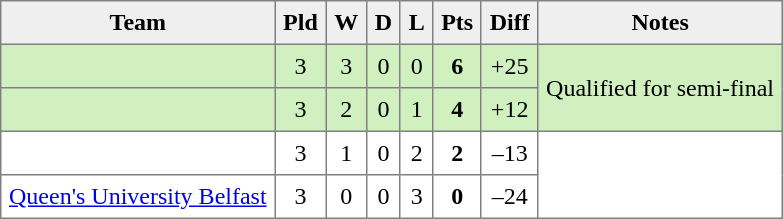<table style=border-collapse:collapse border=1 cellspacing=0 cellpadding=5>
<tr align=center bgcolor=#efefef>
<th>Team</th>
<th>Pld</th>
<th>W</th>
<th>D</th>
<th>L</th>
<th>Pts</th>
<th>Diff</th>
<th>Notes</th>
</tr>
<tr align=center style="background:#D0F0C0;">
<td style="text-align:left;"> </td>
<td>3</td>
<td>3</td>
<td>0</td>
<td>0</td>
<td><strong>6</strong></td>
<td>+25</td>
<td rowspan=2>Qualified for semi-final</td>
</tr>
<tr align=center style="background:#D0F0C0;">
<td style="text-align:left;"> </td>
<td>3</td>
<td>2</td>
<td>0</td>
<td>1</td>
<td><strong>4</strong></td>
<td>+12</td>
</tr>
<tr align=center style="background:#FFFFFF;">
<td style="text-align:left;"> </td>
<td>3</td>
<td>1</td>
<td>0</td>
<td>2</td>
<td><strong>2</strong></td>
<td>–13</td>
<td rowspan=2></td>
</tr>
<tr align=center style="background:#FFFFFF;">
<td style="text-align:left;"> <a href='#'>Queen's University Belfast</a></td>
<td>3</td>
<td>0</td>
<td>0</td>
<td>3</td>
<td><strong>0</strong></td>
<td>–24</td>
</tr>
</table>
